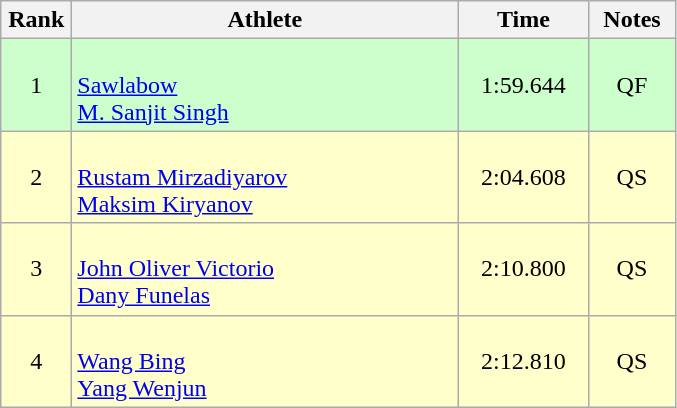<table class=wikitable style="text-align:center">
<tr>
<th width=40>Rank</th>
<th width=250>Athlete</th>
<th width=80>Time</th>
<th width=50>Notes</th>
</tr>
<tr bgcolor="ccffcc">
<td>1</td>
<td align=left><br><a href='#'>Sawlabow</a><br><a href='#'>M. Sanjit Singh</a></td>
<td>1:59.644</td>
<td>QF</td>
</tr>
<tr bgcolor="#ffffcc">
<td>2</td>
<td align=left><br><a href='#'>Rustam Mirzadiyarov</a><br><a href='#'>Maksim Kiryanov</a></td>
<td>2:04.608</td>
<td>QS</td>
</tr>
<tr bgcolor="#ffffcc">
<td>3</td>
<td align=left><br><a href='#'>John Oliver Victorio</a><br><a href='#'>Dany Funelas</a></td>
<td>2:10.800</td>
<td>QS</td>
</tr>
<tr bgcolor="#ffffcc">
<td>4</td>
<td align=left><br><a href='#'>Wang Bing</a><br><a href='#'>Yang Wenjun</a></td>
<td>2:12.810</td>
<td>QS</td>
</tr>
</table>
